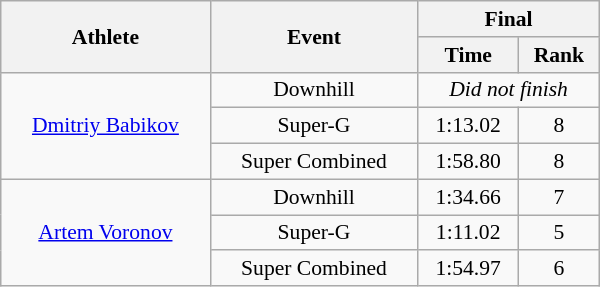<table class="wikitable" style="font-size:90%; text-align:center; width:400px">
<tr>
<th rowspan="2">Athlete</th>
<th rowspan="2">Event</th>
<th colspan="2">Final</th>
</tr>
<tr>
<th>Time</th>
<th>Rank</th>
</tr>
<tr>
<td rowspan=3><a href='#'>Dmitriy Babikov</a></td>
<td>Downhill</td>
<td colspan=2><em>Did not finish</em></td>
</tr>
<tr>
<td>Super-G</td>
<td>1:13.02</td>
<td>8</td>
</tr>
<tr>
<td>Super Combined</td>
<td>1:58.80</td>
<td>8</td>
</tr>
<tr>
<td rowspan=3><a href='#'>Artem Voronov</a></td>
<td>Downhill</td>
<td>1:34.66</td>
<td>7</td>
</tr>
<tr>
<td>Super-G</td>
<td>1:11.02</td>
<td>5</td>
</tr>
<tr>
<td>Super Combined</td>
<td>1:54.97</td>
<td>6</td>
</tr>
</table>
